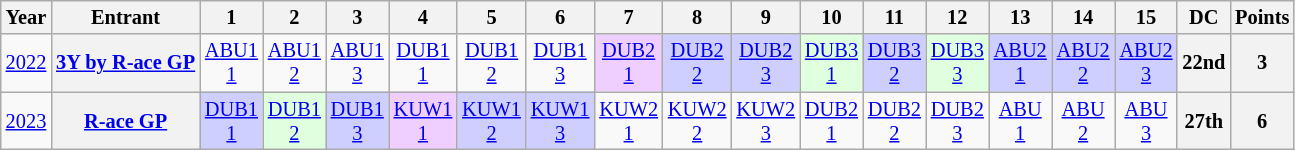<table class="wikitable" style="text-align:center; font-size:85%">
<tr>
<th>Year</th>
<th>Entrant</th>
<th>1</th>
<th>2</th>
<th>3</th>
<th>4</th>
<th>5</th>
<th>6</th>
<th>7</th>
<th>8</th>
<th>9</th>
<th>10</th>
<th>11</th>
<th>12</th>
<th>13</th>
<th>14</th>
<th>15</th>
<th>DC</th>
<th>Points</th>
</tr>
<tr>
<td><a href='#'>2022</a></td>
<th nowrap><a href='#'>3Y by R-ace GP</a></th>
<td><a href='#'>ABU1<br>1</a></td>
<td><a href='#'>ABU1<br>2</a></td>
<td><a href='#'>ABU1<br>3</a></td>
<td><a href='#'>DUB1<br>1</a></td>
<td><a href='#'>DUB1<br>2</a></td>
<td><a href='#'>DUB1<br>3</a></td>
<td style="background:#efcfff;"><a href='#'>DUB2<br>1</a><br></td>
<td style="background:#cfcfff;"><a href='#'>DUB2<br>2</a><br></td>
<td style="background:#cfcfff;"><a href='#'>DUB2<br>3</a><br></td>
<td style="background:#dfffdf;"><a href='#'>DUB3<br>1</a><br></td>
<td style="background:#cfcfff;"><a href='#'>DUB3<br>2</a><br></td>
<td style="background:#dfffdf;"><a href='#'>DUB3<br>3</a><br></td>
<td style="background:#cfcfff;"><a href='#'>ABU2<br>1</a><br></td>
<td style="background:#cfcfff;"><a href='#'>ABU2<br>2</a><br></td>
<td style="background:#cfcfff;"><a href='#'>ABU2<br>3</a><br></td>
<th>22nd</th>
<th>3</th>
</tr>
<tr>
<td><a href='#'>2023</a></td>
<th nowrap><a href='#'>R-ace GP</a></th>
<td style="background:#CFCFFF;"><a href='#'>DUB1<br>1</a><br></td>
<td style="background:#DFFFDF;"><a href='#'>DUB1<br>2</a><br></td>
<td style="background:#CFCFFF;"><a href='#'>DUB1<br>3</a><br></td>
<td style="background:#EFCFFF;"><a href='#'>KUW1<br>1</a><br></td>
<td style="background:#CFCFFF;"><a href='#'>KUW1<br>2</a><br></td>
<td style="background:#CFCFFF;"><a href='#'>KUW1<br>3</a><br></td>
<td style="background:#;"><a href='#'>KUW2<br>1</a></td>
<td style="background:#;"><a href='#'>KUW2<br>2</a></td>
<td style="background:#;"><a href='#'>KUW2<br>3</a></td>
<td style="background:#;"><a href='#'>DUB2<br>1</a></td>
<td style="background:#;"><a href='#'>DUB2<br>2</a></td>
<td style="background:#;"><a href='#'>DUB2<br>3</a></td>
<td style="background:#;"><a href='#'>ABU<br>1</a></td>
<td style="background:#;"><a href='#'>ABU<br>2</a></td>
<td style="background:#;"><a href='#'>ABU<br>3</a></td>
<th>27th</th>
<th>6</th>
</tr>
</table>
